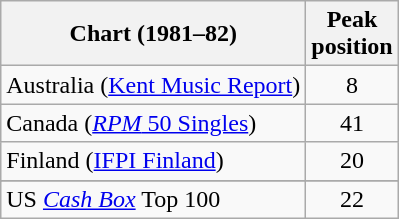<table class="wikitable sortable">
<tr>
<th scope="col">Chart (1981–82)</th>
<th scope="col">Peak<br>position</th>
</tr>
<tr>
<td>Australia (<a href='#'>Kent Music Report</a>)</td>
<td style="text-align:center;">8</td>
</tr>
<tr>
<td>Canada (<a href='#'><em>RPM</em> 50 Singles</a>)</td>
<td style="text-align:center;">41</td>
</tr>
<tr>
<td>Finland (<a href='#'>IFPI Finland</a>)</td>
<td style="text-align:center;">20</td>
</tr>
<tr>
</tr>
<tr>
</tr>
<tr>
</tr>
<tr>
</tr>
<tr>
</tr>
<tr>
</tr>
<tr>
</tr>
<tr>
</tr>
<tr>
</tr>
<tr>
<td>US <a href='#'><em>Cash Box</em></a> Top 100</td>
<td style="text-align:center;">22</td>
</tr>
</table>
